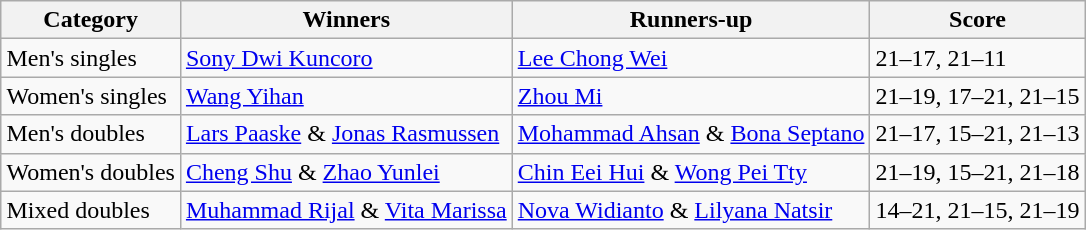<table class=wikitable style="margin:auto;">
<tr>
<th>Category</th>
<th>Winners</th>
<th>Runners-up</th>
<th>Score</th>
</tr>
<tr>
<td>Men's singles</td>
<td> <a href='#'>Sony Dwi Kuncoro</a></td>
<td> <a href='#'>Lee Chong Wei</a></td>
<td>21–17, 21–11</td>
</tr>
<tr>
<td>Women's singles</td>
<td> <a href='#'>Wang Yihan</a></td>
<td> <a href='#'>Zhou Mi</a></td>
<td>21–19, 17–21, 21–15</td>
</tr>
<tr>
<td>Men's doubles</td>
<td> <a href='#'>Lars Paaske</a> & <a href='#'>Jonas Rasmussen</a></td>
<td> <a href='#'>Mohammad Ahsan</a> & <a href='#'>Bona Septano</a></td>
<td>21–17, 15–21, 21–13</td>
</tr>
<tr>
<td>Women's doubles</td>
<td> <a href='#'>Cheng Shu</a> & <a href='#'>Zhao Yunlei</a></td>
<td> <a href='#'>Chin Eei Hui</a> & <a href='#'>Wong Pei Tty</a></td>
<td>21–19, 15–21, 21–18</td>
</tr>
<tr>
<td>Mixed doubles</td>
<td> <a href='#'>Muhammad Rijal</a> & <a href='#'>Vita Marissa</a></td>
<td> <a href='#'>Nova Widianto</a> & <a href='#'>Lilyana Natsir</a></td>
<td>14–21, 21–15, 21–19</td>
</tr>
</table>
